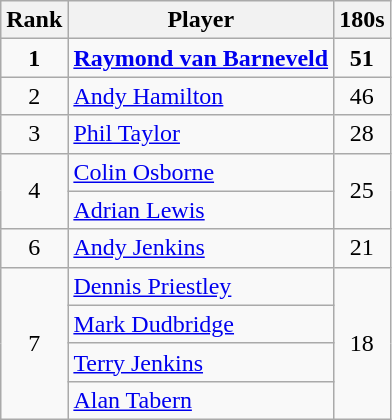<table class="wikitable" style="text-align:center">
<tr>
<th>Rank</th>
<th>Player</th>
<th>180s</th>
</tr>
<tr>
<td><strong>1</strong></td>
<td align="left"> <strong><a href='#'>Raymond van Barneveld</a></strong></td>
<td><strong>51</strong></td>
</tr>
<tr>
<td>2</td>
<td align="left"> <a href='#'>Andy Hamilton</a></td>
<td>46</td>
</tr>
<tr>
<td>3</td>
<td align="left"> <a href='#'>Phil Taylor</a></td>
<td>28</td>
</tr>
<tr>
<td rowspan="2">4</td>
<td align="left"> <a href='#'>Colin Osborne</a></td>
<td rowspan="2">25</td>
</tr>
<tr>
<td align="left"> <a href='#'>Adrian Lewis</a></td>
</tr>
<tr>
<td>6</td>
<td align="left"> <a href='#'>Andy Jenkins</a></td>
<td>21</td>
</tr>
<tr>
<td rowspan="4">7</td>
<td align="left"> <a href='#'>Dennis Priestley</a></td>
<td rowspan="4">18</td>
</tr>
<tr>
<td align="left"> <a href='#'>Mark Dudbridge</a></td>
</tr>
<tr>
<td align="left"> <a href='#'>Terry Jenkins</a></td>
</tr>
<tr>
<td align="left"> <a href='#'>Alan Tabern</a></td>
</tr>
</table>
